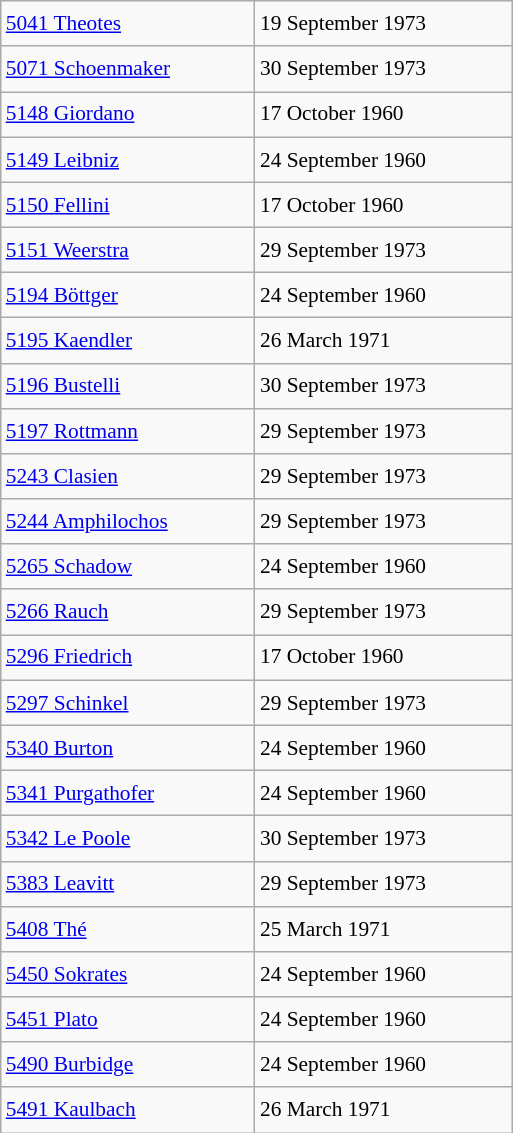<table class="wikitable" style="font-size: 89%; float: left; width: 24em; margin-right: 1em; line-height: 1.65em">
<tr>
<td><a href='#'>5041 Theotes</a></td>
<td>19 September 1973</td>
</tr>
<tr>
<td><a href='#'>5071 Schoenmaker</a></td>
<td>30 September 1973</td>
</tr>
<tr>
<td><a href='#'>5148 Giordano</a></td>
<td>17 October 1960</td>
</tr>
<tr>
<td><a href='#'>5149 Leibniz</a></td>
<td>24 September 1960</td>
</tr>
<tr>
<td><a href='#'>5150 Fellini</a></td>
<td>17 October 1960</td>
</tr>
<tr>
<td><a href='#'>5151 Weerstra</a></td>
<td>29 September 1973</td>
</tr>
<tr>
<td><a href='#'>5194 Böttger</a></td>
<td>24 September 1960</td>
</tr>
<tr>
<td><a href='#'>5195 Kaendler</a></td>
<td>26 March 1971</td>
</tr>
<tr>
<td><a href='#'>5196 Bustelli</a></td>
<td>30 September 1973</td>
</tr>
<tr>
<td><a href='#'>5197 Rottmann</a></td>
<td>29 September 1973</td>
</tr>
<tr>
<td><a href='#'>5243 Clasien</a></td>
<td>29 September 1973</td>
</tr>
<tr>
<td><a href='#'>5244 Amphilochos</a></td>
<td>29 September 1973</td>
</tr>
<tr>
<td><a href='#'>5265 Schadow</a></td>
<td>24 September 1960</td>
</tr>
<tr>
<td><a href='#'>5266 Rauch</a></td>
<td>29 September 1973</td>
</tr>
<tr>
<td><a href='#'>5296 Friedrich</a></td>
<td>17 October 1960</td>
</tr>
<tr>
<td><a href='#'>5297 Schinkel</a></td>
<td>29 September 1973</td>
</tr>
<tr>
<td><a href='#'>5340 Burton</a></td>
<td>24 September 1960</td>
</tr>
<tr>
<td><a href='#'>5341 Purgathofer</a></td>
<td>24 September 1960</td>
</tr>
<tr>
<td><a href='#'>5342 Le Poole</a></td>
<td>30 September 1973</td>
</tr>
<tr>
<td><a href='#'>5383 Leavitt</a></td>
<td>29 September 1973</td>
</tr>
<tr>
<td><a href='#'>5408 Thé</a></td>
<td>25 March 1971</td>
</tr>
<tr>
<td><a href='#'>5450 Sokrates</a></td>
<td>24 September 1960</td>
</tr>
<tr>
<td><a href='#'>5451 Plato</a></td>
<td>24 September 1960</td>
</tr>
<tr>
<td><a href='#'>5490 Burbidge</a></td>
<td>24 September 1960</td>
</tr>
<tr>
<td><a href='#'>5491 Kaulbach</a></td>
<td>26 March 1971</td>
</tr>
</table>
